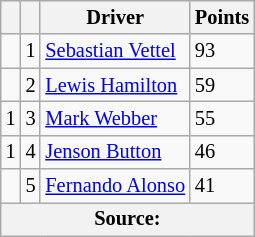<table class="wikitable" style="font-size: 85%;">
<tr>
<th></th>
<th></th>
<th>Driver</th>
<th>Points</th>
</tr>
<tr>
<td align="left"></td>
<td style="text-align:center;">1</td>
<td> <a href='#'>Sebastian Vettel</a></td>
<td style="text-align:left;">93</td>
</tr>
<tr>
<td align="left"></td>
<td style="text-align:center;">2</td>
<td> <a href='#'>Lewis Hamilton</a></td>
<td style="text-align:left;">59</td>
</tr>
<tr>
<td align="left"> 1</td>
<td style="text-align:center;">3</td>
<td> <a href='#'>Mark Webber</a></td>
<td style="text-align:left;">55</td>
</tr>
<tr>
<td align="left"> 1</td>
<td style="text-align:center;">4</td>
<td> <a href='#'>Jenson Button</a></td>
<td style="text-align:left;">46</td>
</tr>
<tr>
<td align="left"></td>
<td style="text-align:center;">5</td>
<td> <a href='#'>Fernando Alonso</a></td>
<td style="text-align:left;">41</td>
</tr>
<tr>
<th colspan=4>Source: </th>
</tr>
</table>
